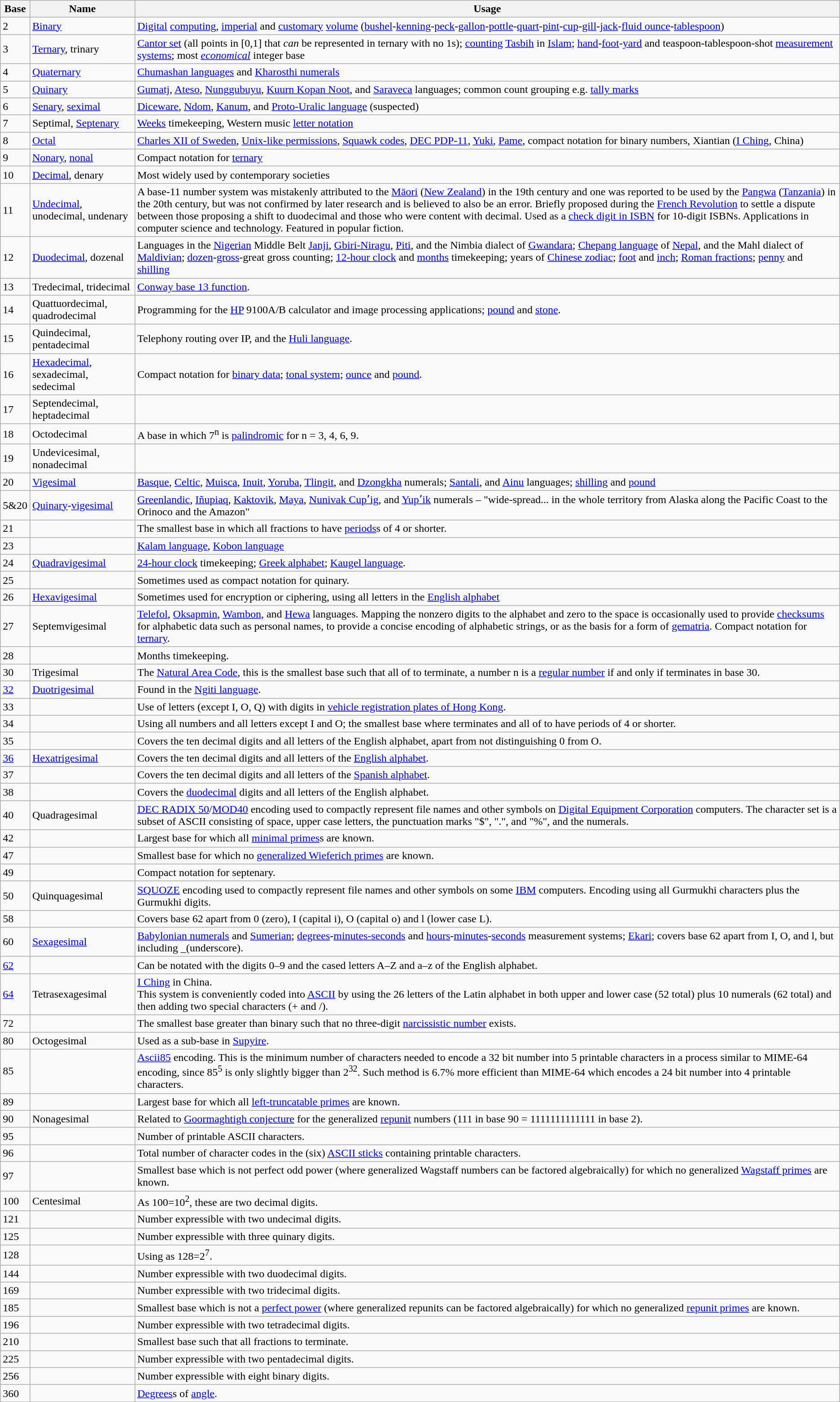<table class="wikitable">
<tr>
<th>Base</th>
<th>Name</th>
<th>Usage</th>
</tr>
<tr>
<td>2</td>
<td><a href='#'>Binary</a></td>
<td><a href='#'>Digital</a> <a href='#'>computing</a>, <a href='#'>imperial</a> and <a href='#'>customary</a> <a href='#'>volume</a> (<a href='#'>bushel</a>-<a href='#'>kenning</a>-<a href='#'>peck</a>-<a href='#'>gallon</a>-<a href='#'>pottle</a>-<a href='#'>quart</a>-<a href='#'>pint</a>-<a href='#'>cup</a>-<a href='#'>gill</a>-<a href='#'>jack</a>-<a href='#'>fluid ounce</a>-<a href='#'>tablespoon</a>)</td>
</tr>
<tr>
<td>3</td>
<td><a href='#'>Ternary</a>, trinary</td>
<td><a href='#'>Cantor set</a> (all points in [0,1] that <em>can</em> be represented in ternary with no 1s); <a href='#'>counting</a> <a href='#'>Tasbih</a> in <a href='#'>Islam</a>; <a href='#'>hand</a>-<a href='#'>foot</a>-<a href='#'>yard</a> and teaspoon-tablespoon-shot <a href='#'>measurement systems</a>; most <em><a href='#'>economical</a></em> integer base</td>
</tr>
<tr>
<td>4</td>
<td><a href='#'>Quaternary</a></td>
<td><a href='#'>Chumashan languages</a> and <a href='#'>Kharosthi numerals</a></td>
</tr>
<tr>
<td>5</td>
<td><a href='#'>Quinary</a></td>
<td><a href='#'>Gumatj</a>, <a href='#'>Ateso</a>, <a href='#'>Nunggubuyu</a>, <a href='#'>Kuurn Kopan Noot</a>, and <a href='#'>Saraveca</a> languages; common count grouping e.g. <a href='#'>tally marks</a></td>
</tr>
<tr>
<td>6</td>
<td><a href='#'>Senary</a>, <a href='#'>seximal</a></td>
<td><a href='#'>Diceware</a>, <a href='#'>Ndom</a>, <a href='#'>Kanum</a>, and <a href='#'>Proto-Uralic language</a> (suspected)</td>
</tr>
<tr>
<td>7</td>
<td>Septimal, <a href='#'>Septenary</a></td>
<td><a href='#'>Weeks</a> timekeeping, Western music <a href='#'>letter notation</a></td>
</tr>
<tr>
<td>8</td>
<td><a href='#'>Octal</a></td>
<td><a href='#'>Charles XII of Sweden</a>, <a href='#'>Unix-like permissions</a>, <a href='#'>Squawk codes</a>, <a href='#'>DEC PDP-11</a>, <a href='#'>Yuki</a>, <a href='#'>Pame</a>, compact notation for binary numbers, Xiantian (<a href='#'>I Ching</a>, China)</td>
</tr>
<tr>
<td>9</td>
<td><a href='#'>Nonary</a>, <a href='#'>nonal</a></td>
<td>Compact notation for <a href='#'>ternary</a></td>
</tr>
<tr>
<td>10</td>
<td><a href='#'>Decimal</a>, denary</td>
<td>Most widely used by contemporary societies</td>
</tr>
<tr>
<td>11</td>
<td><a href='#'>Undecimal</a>, unodecimal, undenary</td>
<td>A base-11 number system was mistakenly attributed to the <a href='#'>Māori</a> (<a href='#'>New Zealand</a>) in the 19th century and one was reported to be used by the <a href='#'>Pangwa</a> (<a href='#'>Tanzania</a>) in the 20th century, but was not confirmed by later research and is believed to also be an error. Briefly proposed during the <a href='#'>French Revolution</a> to settle a dispute between those proposing a shift to duodecimal and those who were content with decimal. Used as a <a href='#'>check digit in ISBN</a> for 10-digit ISBNs. Applications in computer science and technology. Featured in popular fiction.</td>
</tr>
<tr>
<td>12</td>
<td><a href='#'>Duodecimal</a>, dozenal</td>
<td>Languages in the <a href='#'>Nigerian</a> Middle Belt <a href='#'>Janji</a>, <a href='#'>Gbiri-Niragu</a>, <a href='#'>Piti</a>, and the Nimbia dialect of <a href='#'>Gwandara</a>; <a href='#'>Chepang language</a> of <a href='#'>Nepal</a>, and the Mahl dialect of <a href='#'>Maldivian</a>; <a href='#'>dozen</a>-<a href='#'>gross</a>-great gross counting; <a href='#'>12-hour clock</a> and <a href='#'>months</a> timekeeping; years of <a href='#'>Chinese zodiac</a>; <a href='#'>foot</a> and <a href='#'>inch</a>; <a href='#'>Roman fractions</a>; <a href='#'>penny</a> and <a href='#'>shilling</a></td>
</tr>
<tr>
<td>13</td>
<td>Tredecimal, tridecimal</td>
<td><a href='#'>Conway base 13 function</a>.</td>
</tr>
<tr>
<td>14</td>
<td>Quattuordecimal, quadrodecimal </td>
<td>Programming for the <a href='#'>HP</a> 9100A/B calculator and image processing applications; <a href='#'>pound</a> and <a href='#'>stone</a>.</td>
</tr>
<tr>
<td>15</td>
<td>Quindecimal, pentadecimal</td>
<td>Telephony routing over IP, and the <a href='#'>Huli language</a>.</td>
</tr>
<tr>
<td>16</td>
<td><a href='#'>Hexadecimal</a>, sexadecimal, sedecimal</td>
<td>Compact notation for <a href='#'>binary data</a>; <a href='#'>tonal system</a>; <a href='#'>ounce</a> and <a href='#'>pound</a>.</td>
</tr>
<tr>
<td>17</td>
<td>Septendecimal, heptadecimal</td>
<td></td>
</tr>
<tr>
<td>18</td>
<td>Octodecimal</td>
<td>A base in which 7<sup>n</sup> is <a href='#'>palindromic</a> for n = 3, 4, 6, 9.</td>
</tr>
<tr>
<td>19</td>
<td>Undevicesimal, nonadecimal</td>
<td></td>
</tr>
<tr>
<td>20</td>
<td><a href='#'>Vigesimal</a></td>
<td><a href='#'>Basque</a>, <a href='#'>Celtic</a>, <a href='#'>Muisca</a>, <a href='#'>Inuit</a>, <a href='#'>Yoruba</a>, <a href='#'>Tlingit</a>, and <a href='#'>Dzongkha</a> numerals; <a href='#'>Santali</a>, and <a href='#'>Ainu</a> languages; <a href='#'>shilling</a> and <a href='#'>pound</a></td>
</tr>
<tr>
<td>5&20</td>
<td><a href='#'>Quinary</a>-<a href='#'>vigesimal</a></td>
<td><a href='#'>Greenlandic</a>, <a href='#'>Iñupiaq</a>, <a href='#'>Kaktovik</a>, <a href='#'>Maya</a>, <a href='#'>Nunivak Cupʼig</a>, and <a href='#'>Yupʼik</a> numerals – "wide-spread... in the whole territory from Alaska along the Pacific Coast to the Orinoco and the Amazon"</td>
</tr>
<tr>
<td>21</td>
<td></td>
<td>The smallest base in which all fractions  to  have <a href='#'>periods</a>s of 4 or shorter.</td>
</tr>
<tr>
<td>23</td>
<td></td>
<td><a href='#'>Kalam language</a>, <a href='#'>Kobon language</a></td>
</tr>
<tr>
<td>24</td>
<td><a href='#'>Quadravigesimal</a> </td>
<td><a href='#'>24-hour clock</a> timekeeping; <a href='#'>Greek alphabet</a>; <a href='#'>Kaugel language</a>.</td>
</tr>
<tr>
<td>25</td>
<td></td>
<td>Sometimes used as compact notation for quinary.</td>
</tr>
<tr>
<td>26</td>
<td><a href='#'>Hexavigesimal</a> </td>
<td>Sometimes used for encryption or ciphering, using all letters in the <a href='#'>English alphabet</a></td>
</tr>
<tr>
<td>27</td>
<td> Septemvigesimal</td>
<td><a href='#'>Telefol</a>, <a href='#'>Oksapmin</a>, <a href='#'>Wambon</a>, and <a href='#'>Hewa</a> languages. Mapping the nonzero digits to the alphabet and zero to the space is occasionally used to provide <a href='#'>checksums</a> for alphabetic data such as personal names, to provide a concise encoding of alphabetic strings, or as the basis for a form of <a href='#'>gematria</a>. Compact notation for <a href='#'>ternary</a>.</td>
</tr>
<tr>
<td>28</td>
<td></td>
<td>Months timekeeping.</td>
</tr>
<tr>
<td>30</td>
<td>Trigesimal</td>
<td>The <a href='#'>Natural Area Code</a>, this is the smallest base such that all of  to  terminate, a number n is a <a href='#'>regular number</a> if and only if  terminates in base 30.</td>
</tr>
<tr>
<td><a href='#'>32</a></td>
<td><a href='#'>Duotrigesimal</a></td>
<td>Found in the <a href='#'>Ngiti language</a>.</td>
</tr>
<tr>
<td>33</td>
<td></td>
<td>Use of letters (except I, O, Q) with digits in <a href='#'>vehicle registration plates of Hong Kong</a>.</td>
</tr>
<tr>
<td>34</td>
<td></td>
<td>Using all numbers and all letters except I and O; the smallest base where  terminates and all of  to  have periods of 4 or shorter.</td>
</tr>
<tr>
<td>35</td>
<td></td>
<td>Covers the ten decimal digits and all letters of the English alphabet, apart from not distinguishing 0 from O.</td>
</tr>
<tr>
<td><a href='#'>36</a></td>
<td><a href='#'>Hexatrigesimal</a> </td>
<td>Covers the ten decimal digits and all letters of the <a href='#'>English alphabet</a>.</td>
</tr>
<tr>
<td>37</td>
<td></td>
<td>Covers the ten decimal digits and all letters of the <a href='#'>Spanish alphabet</a>.</td>
</tr>
<tr>
<td>38</td>
<td></td>
<td>Covers the <a href='#'>duodecimal</a> digits and all letters of the English alphabet.</td>
</tr>
<tr>
<td>40</td>
<td>Quadragesimal</td>
<td><a href='#'>DEC RADIX 50</a>/<a href='#'>MOD40</a> encoding used to compactly represent file names and other symbols on <a href='#'>Digital Equipment Corporation</a> computers. The character set is a subset of ASCII consisting of space, upper case letters, the punctuation marks "$", ".", and "%", and the numerals.</td>
</tr>
<tr>
<td>42</td>
<td></td>
<td>Largest base for which all <a href='#'>minimal primes</a>s are known.</td>
</tr>
<tr>
<td>47</td>
<td></td>
<td>Smallest base for which no <a href='#'>generalized Wieferich primes</a> are known.</td>
</tr>
<tr>
<td>49</td>
<td></td>
<td>Compact notation for septenary.</td>
</tr>
<tr>
<td>50</td>
<td>Quinquagesimal</td>
<td><a href='#'>SQUOZE</a> encoding used to compactly represent file names and other symbols on some <a href='#'>IBM</a> computers. Encoding using all Gurmukhi characters plus the Gurmukhi digits.</td>
</tr>
<tr>
<td>58</td>
<td></td>
<td>Covers base  62 apart from 0 (zero), I (capital i), O (capital o) and l (lower case L).</td>
</tr>
<tr>
<td>60</td>
<td><a href='#'>Sexagesimal</a></td>
<td><a href='#'>Babylonian numerals</a> and <a href='#'>Sumerian</a>; <a href='#'>degrees</a>-<a href='#'>minutes-seconds</a> and <a href='#'>hours</a>-<a href='#'>minutes</a>-<a href='#'>seconds</a> measurement systems; <a href='#'>Ekari</a>; covers base 62 apart from I, O, and l, but including _(underscore).</td>
</tr>
<tr>
<td><a href='#'>62</a></td>
<td></td>
<td>Can be notated with the digits 0–9 and the cased letters A–Z and a–z of the English alphabet.</td>
</tr>
<tr>
<td><a href='#'>64</a></td>
<td>Tetrasexagesimal</td>
<td><a href='#'>I Ching</a> in China.<br>This system is conveniently coded into <a href='#'>ASCII</a> by using the 26 letters of the Latin alphabet in both upper and lower case (52 total) plus 10 numerals (62 total) and then adding two special characters (+ and /).</td>
</tr>
<tr>
<td>72</td>
<td></td>
<td>The smallest base greater than binary such that no three-digit <a href='#'>narcissistic number</a> exists.</td>
</tr>
<tr>
<td>80</td>
<td>Octogesimal</td>
<td>Used as a sub-base in <a href='#'>Supyire</a>.</td>
</tr>
<tr>
<td>85</td>
<td></td>
<td><a href='#'>Ascii85</a> encoding. This is the minimum number of characters needed to encode a 32 bit number into 5 printable characters in a process similar to MIME-64 encoding, since 85<sup>5</sup> is only slightly bigger than 2<sup>32</sup>. Such method is 6.7% more efficient than MIME-64 which encodes a 24 bit number into 4 printable characters.</td>
</tr>
<tr>
<td>89</td>
<td></td>
<td>Largest base for which all <a href='#'>left-truncatable primes</a> are known.</td>
</tr>
<tr>
<td>90</td>
<td>Nonagesimal</td>
<td>Related to <a href='#'>Goormaghtigh conjecture</a> for the generalized <a href='#'>repunit</a> numbers (111 in base 90 = 1111111111111 in base 2).</td>
</tr>
<tr>
<td>95</td>
<td></td>
<td>Number of <abbr>printable</abbr> ASCII characters.</td>
</tr>
<tr>
<td>96</td>
<td></td>
<td>Total number of character codes in the (six) <a href='#'>ASCII sticks</a> containing printable characters.</td>
</tr>
<tr>
<td>97</td>
<td></td>
<td>Smallest base which is not perfect odd power (where generalized Wagstaff numbers can be factored algebraically) for which no generalized <a href='#'>Wagstaff primes</a> are known.</td>
</tr>
<tr>
<td>100</td>
<td>Centesimal</td>
<td>As 100=10<sup>2</sup>, these are two decimal digits.</td>
</tr>
<tr>
<td>121</td>
<td></td>
<td>Number expressible with two undecimal digits.</td>
</tr>
<tr>
<td>125</td>
<td></td>
<td>Number expressible with three quinary digits.</td>
</tr>
<tr>
<td>128</td>
<td></td>
<td>Using as 128=2<sup>7</sup>.</td>
</tr>
<tr>
<td>144</td>
<td></td>
<td>Number expressible with two duodecimal digits.</td>
</tr>
<tr>
<td>169</td>
<td></td>
<td>Number expressible with two tridecimal digits.</td>
</tr>
<tr>
<td>185</td>
<td></td>
<td>Smallest base which is not a <a href='#'>perfect power</a> (where generalized repunits can be factored algebraically) for which no generalized <a href='#'>repunit primes</a> are known.</td>
</tr>
<tr>
<td>196</td>
<td></td>
<td>Number expressible with two tetradecimal digits.</td>
</tr>
<tr>
<td>210</td>
<td></td>
<td>Smallest base such that all fractions  to  terminate.</td>
</tr>
<tr>
<td>225</td>
<td></td>
<td>Number expressible with two pentadecimal digits.</td>
</tr>
<tr>
<td>256</td>
<td></td>
<td>Number expressible with eight binary digits.</td>
</tr>
<tr>
<td>360</td>
<td></td>
<td><a href='#'>Degrees</a>s of <a href='#'>angle</a>.</td>
</tr>
</table>
